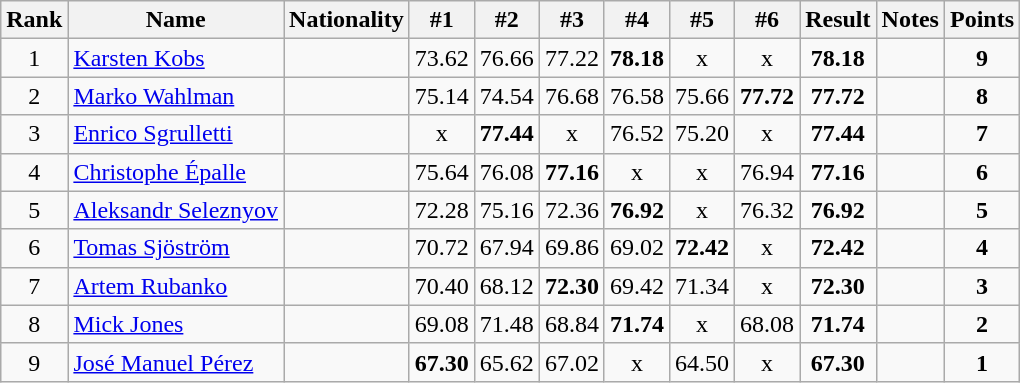<table class="wikitable sortable" style="text-align:center">
<tr>
<th>Rank</th>
<th>Name</th>
<th>Nationality</th>
<th>#1</th>
<th>#2</th>
<th>#3</th>
<th>#4</th>
<th>#5</th>
<th>#6</th>
<th>Result</th>
<th>Notes</th>
<th>Points</th>
</tr>
<tr>
<td>1</td>
<td align=left><a href='#'>Karsten Kobs</a></td>
<td align=left></td>
<td>73.62</td>
<td>76.66</td>
<td>77.22</td>
<td><strong>78.18</strong></td>
<td>x</td>
<td>x</td>
<td><strong>78.18</strong></td>
<td></td>
<td><strong>9</strong></td>
</tr>
<tr>
<td>2</td>
<td align=left><a href='#'>Marko Wahlman</a></td>
<td align=left></td>
<td>75.14</td>
<td>74.54</td>
<td>76.68</td>
<td>76.58</td>
<td>75.66</td>
<td><strong>77.72</strong></td>
<td><strong>77.72</strong></td>
<td></td>
<td><strong>8</strong></td>
</tr>
<tr>
<td>3</td>
<td align=left><a href='#'>Enrico Sgrulletti</a></td>
<td align=left></td>
<td>x</td>
<td><strong>77.44</strong></td>
<td>x</td>
<td>76.52</td>
<td>75.20</td>
<td>x</td>
<td><strong>77.44</strong></td>
<td></td>
<td><strong>7</strong></td>
</tr>
<tr>
<td>4</td>
<td align=left><a href='#'>Christophe Épalle</a></td>
<td align=left></td>
<td>75.64</td>
<td>76.08</td>
<td><strong>77.16</strong></td>
<td>x</td>
<td>x</td>
<td>76.94</td>
<td><strong>77.16</strong></td>
<td></td>
<td><strong>6</strong></td>
</tr>
<tr>
<td>5</td>
<td align=left><a href='#'>Aleksandr Seleznyov</a></td>
<td align=left></td>
<td>72.28</td>
<td>75.16</td>
<td>72.36</td>
<td><strong>76.92</strong></td>
<td>x</td>
<td>76.32</td>
<td><strong>76.92</strong></td>
<td></td>
<td><strong>5</strong></td>
</tr>
<tr>
<td>6</td>
<td align=left><a href='#'>Tomas Sjöström</a></td>
<td align=left></td>
<td>70.72</td>
<td>67.94</td>
<td>69.86</td>
<td>69.02</td>
<td><strong>72.42</strong></td>
<td>x</td>
<td><strong>72.42</strong></td>
<td></td>
<td><strong>4</strong></td>
</tr>
<tr>
<td>7</td>
<td align=left><a href='#'>Artem Rubanko</a></td>
<td align=left></td>
<td>70.40</td>
<td>68.12</td>
<td><strong>72.30</strong></td>
<td>69.42</td>
<td>71.34</td>
<td>x</td>
<td><strong>72.30</strong></td>
<td></td>
<td><strong>3</strong></td>
</tr>
<tr>
<td>8</td>
<td align=left><a href='#'>Mick Jones</a></td>
<td align=left></td>
<td>69.08</td>
<td>71.48</td>
<td>68.84</td>
<td><strong>71.74</strong></td>
<td>x</td>
<td>68.08</td>
<td><strong>71.74</strong></td>
<td></td>
<td><strong>2</strong></td>
</tr>
<tr>
<td>9</td>
<td align=left><a href='#'>José Manuel Pérez</a></td>
<td align=left></td>
<td><strong>67.30</strong></td>
<td>65.62</td>
<td>67.02</td>
<td>x</td>
<td>64.50</td>
<td>x</td>
<td><strong>67.30</strong></td>
<td></td>
<td><strong>1</strong></td>
</tr>
</table>
